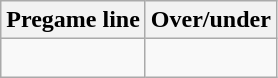<table class="wikitable">
<tr align="center">
<th style=>Pregame line</th>
<th style=>Over/under</th>
</tr>
<tr align="center">
<td> </td>
<td> </td>
</tr>
</table>
